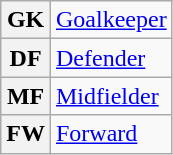<table class="wikitable unsortable">
<tr>
<th scope="row">GK</th>
<td><a href='#'>Goalkeeper</a></td>
</tr>
<tr>
<th scope="row" style="text-align:center">DF</th>
<td><a href='#'>Defender</a></td>
</tr>
<tr>
<th scope="row" style="text-align:center">MF</th>
<td><a href='#'>Midfielder</a></td>
</tr>
<tr>
<th scope="row">FW</th>
<td><a href='#'>Forward</a></td>
</tr>
</table>
